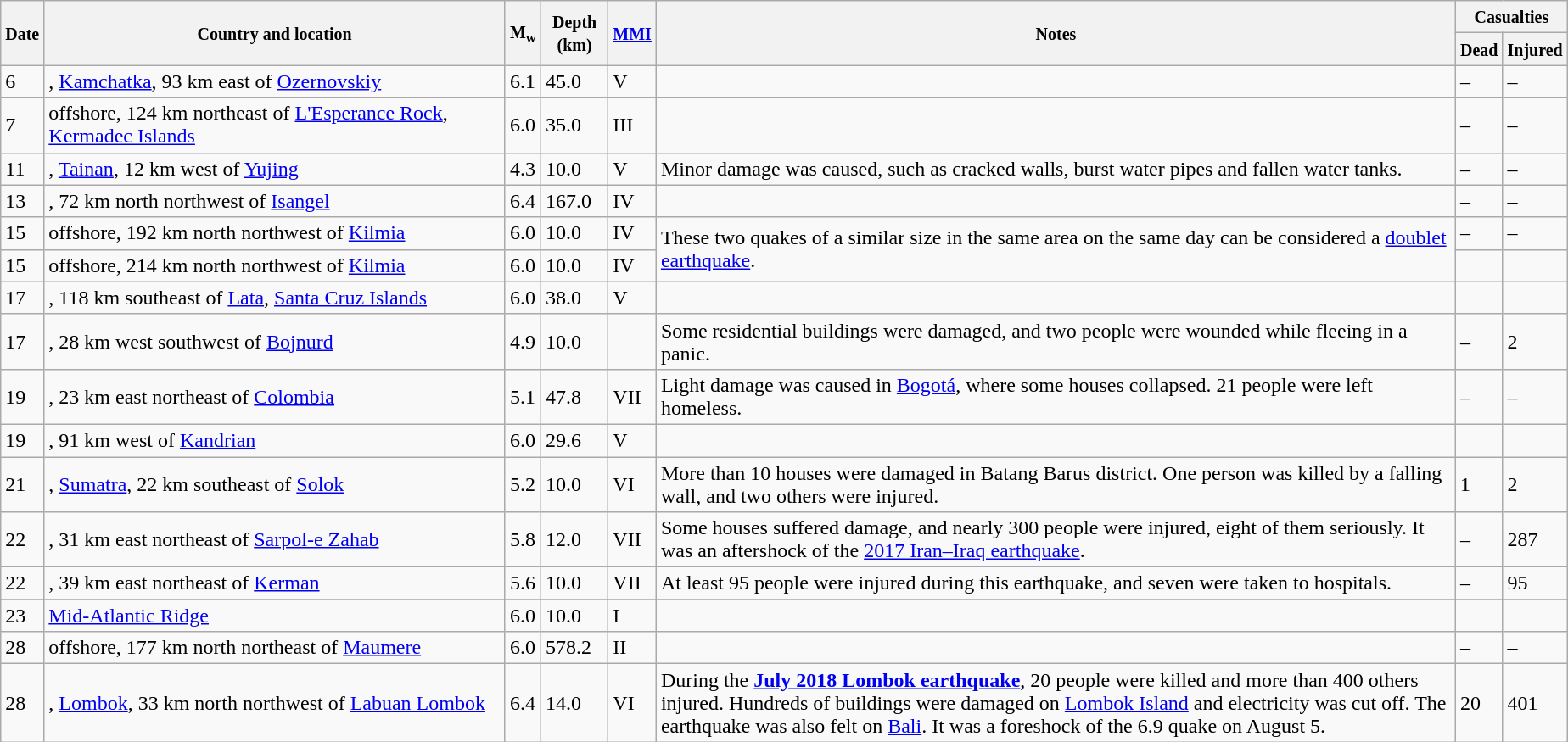<table class="wikitable sortable sort-under" style="border:1px black; margin-left:1em;">
<tr>
<th rowspan="2"><small>Date</small></th>
<th rowspan="2" style="width: 355px"><small>Country and location</small></th>
<th rowspan="2"><small>M<sub>w</sub></small></th>
<th rowspan="2"><small>Depth (km)</small></th>
<th rowspan="2"><small><a href='#'>MMI</a></small></th>
<th rowspan="2" class="unsortable"><small>Notes</small></th>
<th colspan="2"><small>Casualties</small></th>
</tr>
<tr>
<th><small>Dead</small></th>
<th><small>Injured</small></th>
</tr>
<tr>
<td>6</td>
<td>, <a href='#'>Kamchatka</a>, 93 km east of <a href='#'>Ozernovskiy</a></td>
<td>6.1</td>
<td>45.0</td>
<td>V</td>
<td></td>
<td>–</td>
<td>–</td>
</tr>
<tr>
<td>7</td>
<td> offshore, 124 km northeast of <a href='#'>L'Esperance Rock</a>, <a href='#'>Kermadec Islands</a></td>
<td>6.0</td>
<td>35.0</td>
<td>III</td>
<td></td>
<td>–</td>
<td>–</td>
</tr>
<tr>
<td>11</td>
<td>, <a href='#'>Tainan</a>, 12 km west of <a href='#'>Yujing</a></td>
<td>4.3</td>
<td>10.0</td>
<td>V</td>
<td>Minor damage was caused, such as cracked walls, burst water pipes and fallen water tanks.</td>
<td>–</td>
<td>–</td>
</tr>
<tr>
<td>13</td>
<td>, 72 km north northwest of <a href='#'>Isangel</a></td>
<td>6.4</td>
<td>167.0</td>
<td>IV</td>
<td></td>
<td>–</td>
<td>–</td>
</tr>
<tr>
<td>15</td>
<td> offshore, 192 km north northwest of <a href='#'>Kilmia</a></td>
<td>6.0</td>
<td>10.0</td>
<td>IV</td>
<td rowspan="2">These two quakes of a similar size in the same area on the same day can be considered a <a href='#'>doublet earthquake</a>.</td>
<td>–</td>
<td>–</td>
</tr>
<tr>
<td>15</td>
<td> offshore, 214 km north northwest of <a href='#'>Kilmia</a></td>
<td>6.0</td>
<td>10.0</td>
<td>IV</td>
<td></td>
<td></td>
</tr>
<tr>
<td>17</td>
<td>, 118 km southeast of <a href='#'>Lata</a>, <a href='#'>Santa Cruz Islands</a></td>
<td>6.0</td>
<td>38.0</td>
<td>V</td>
<td></td>
<td></td>
<td></td>
</tr>
<tr>
<td>17</td>
<td>, 28 km west southwest of <a href='#'>Bojnurd</a></td>
<td>4.9</td>
<td>10.0</td>
<td></td>
<td>Some residential buildings were damaged, and two people were wounded while fleeing in a panic.</td>
<td>–</td>
<td>2</td>
</tr>
<tr>
<td>19</td>
<td>, 23 km east northeast of <a href='#'>Colombia</a></td>
<td>5.1</td>
<td>47.8</td>
<td>VII</td>
<td>Light damage was caused in <a href='#'>Bogotá</a>, where some houses collapsed. 21 people were left homeless.</td>
<td>–</td>
<td>–</td>
</tr>
<tr>
<td>19</td>
<td>, 91 km west of <a href='#'>Kandrian</a></td>
<td>6.0</td>
<td>29.6</td>
<td>V</td>
<td></td>
<td></td>
<td></td>
</tr>
<tr>
<td>21</td>
<td>, <a href='#'>Sumatra</a>, 22 km southeast of <a href='#'>Solok</a></td>
<td>5.2</td>
<td>10.0</td>
<td>VI</td>
<td>More than 10 houses were damaged in Batang Barus district. One person was killed by a falling wall, and two others were injured.</td>
<td>1</td>
<td>2</td>
</tr>
<tr>
<td>22</td>
<td>, 31 km east northeast of <a href='#'>Sarpol-e Zahab</a></td>
<td>5.8</td>
<td>12.0</td>
<td>VII</td>
<td>Some houses suffered damage, and nearly 300 people were injured, eight of them seriously. It was an aftershock of the <a href='#'>2017 Iran–Iraq earthquake</a>.</td>
<td>–</td>
<td>287</td>
</tr>
<tr>
<td>22</td>
<td>, 39 km east northeast of <a href='#'>Kerman</a></td>
<td>5.6</td>
<td>10.0</td>
<td>VII</td>
<td>At least 95 people were injured during this earthquake, and seven were taken to hospitals.</td>
<td>–</td>
<td>95</td>
</tr>
<tr>
</tr>
<tr>
<td>23</td>
<td><a href='#'>Mid-Atlantic Ridge</a></td>
<td>6.0</td>
<td>10.0</td>
<td>I</td>
<td></td>
<td></td>
<td></td>
</tr>
<tr>
<td>28</td>
<td> offshore, 177 km north northeast of <a href='#'>Maumere</a></td>
<td>6.0</td>
<td>578.2</td>
<td>II</td>
<td></td>
<td>–</td>
<td>–</td>
</tr>
<tr>
<td>28</td>
<td>, <a href='#'>Lombok</a>, 33 km north northwest of <a href='#'>Labuan Lombok</a></td>
<td>6.4</td>
<td>14.0</td>
<td>VI</td>
<td>During the <strong><a href='#'>July 2018 Lombok earthquake</a></strong>, 20 people were killed and more than 400 others injured. Hundreds of buildings were damaged on <a href='#'>Lombok Island</a> and electricity was cut off. The earthquake was also felt on <a href='#'>Bali</a>. It was a foreshock of the 6.9 quake on August 5.</td>
<td>20</td>
<td>401</td>
</tr>
<tr>
</tr>
</table>
